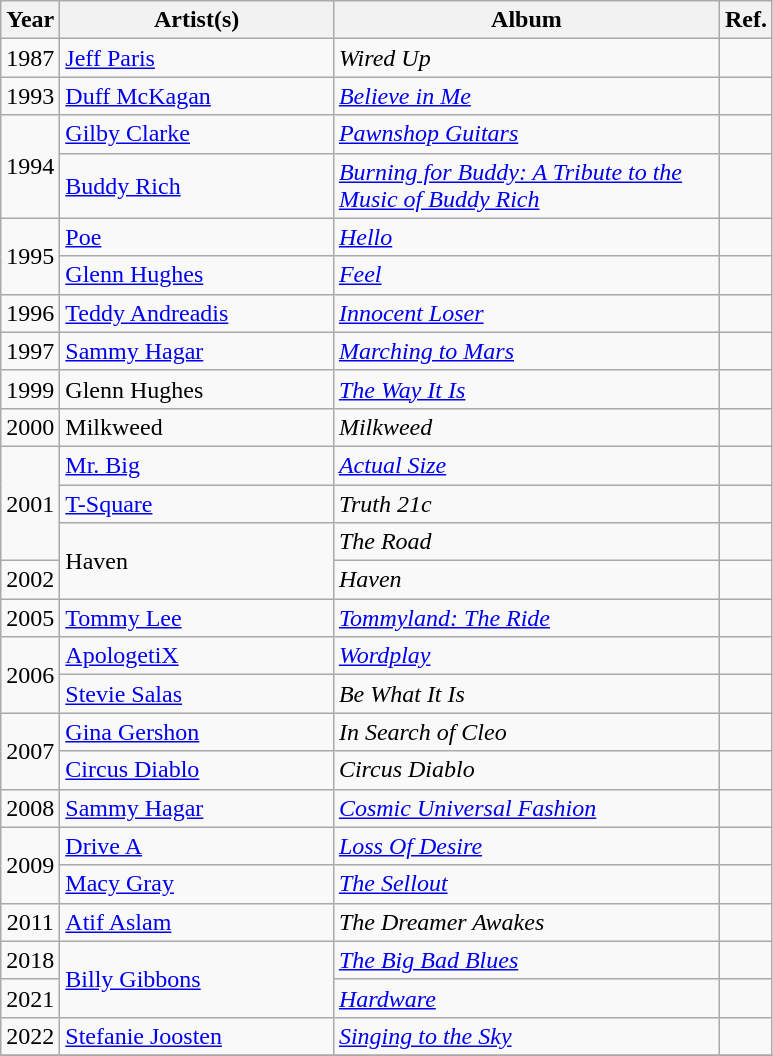<table class="wikitable">
<tr>
<th>Year</th>
<th width="175">Artist(s)</th>
<th width="250">Album</th>
<th>Ref.</th>
</tr>
<tr>
<td rowspan="1" align="center">1987</td>
<td><a href='#'>Jeff Paris</a></td>
<td><em>Wired Up</em></td>
<td></td>
</tr>
<tr>
<td rowspan="1" align="center">1993</td>
<td><a href='#'>Duff McKagan</a></td>
<td><em><a href='#'>Believe in Me</a></em></td>
<td align="center"></td>
</tr>
<tr>
<td rowspan="2" align="center">1994</td>
<td><a href='#'>Gilby Clarke</a></td>
<td><em><a href='#'>Pawnshop Guitars</a></em></td>
<td align="center"></td>
</tr>
<tr>
<td><a href='#'>Buddy Rich</a></td>
<td><em><a href='#'>Burning for Buddy: A Tribute to the Music of Buddy Rich</a></em></td>
<td align="center"></td>
</tr>
<tr>
<td rowspan="2" align="center">1995</td>
<td><a href='#'>Poe</a></td>
<td><em><a href='#'>Hello</a></em></td>
<td align="center"></td>
</tr>
<tr>
<td><a href='#'>Glenn Hughes</a></td>
<td><em><a href='#'>Feel</a></em></td>
<td align="center"></td>
</tr>
<tr>
<td rowspan="1" align="center">1996</td>
<td><a href='#'>Teddy Andreadis</a></td>
<td><em><a href='#'>Innocent Loser</a></em></td>
<td align="center"></td>
</tr>
<tr>
<td rowspan="1" align="center">1997</td>
<td><a href='#'>Sammy Hagar</a></td>
<td><em><a href='#'>Marching to Mars</a></em></td>
<td align="center"></td>
</tr>
<tr>
<td rowspan="1" align="center">1999</td>
<td>Glenn Hughes</td>
<td><em><a href='#'>The Way It Is</a></em></td>
<td align="center"></td>
</tr>
<tr>
<td rowspan="1" align="center">2000</td>
<td>Milkweed</td>
<td><em>Milkweed</em></td>
<td align="center"></td>
</tr>
<tr>
<td rowspan="3" align="center">2001</td>
<td><a href='#'>Mr. Big</a></td>
<td><em><a href='#'>Actual Size</a></em></td>
<td align="center"></td>
</tr>
<tr>
<td><a href='#'>T-Square</a></td>
<td><em>Truth 21c</em></td>
<td align="center"></td>
</tr>
<tr>
<td rowspan="2">Haven</td>
<td><em>The Road</em></td>
<td align="center"></td>
</tr>
<tr>
<td rowspan="1" align="center">2002</td>
<td><em>Haven</em></td>
<td align="center"></td>
</tr>
<tr>
<td rowspan="1" align="center">2005</td>
<td><a href='#'>Tommy Lee</a></td>
<td><em><a href='#'>Tommyland: The Ride</a></em></td>
<td align="center"></td>
</tr>
<tr>
<td rowspan="2" align="center">2006</td>
<td><a href='#'>ApologetiX</a></td>
<td><em><a href='#'>Wordplay</a></em></td>
<td align="center"></td>
</tr>
<tr>
<td><a href='#'>Stevie Salas</a></td>
<td><em>Be What It Is</em></td>
<td align="center"></td>
</tr>
<tr>
<td rowspan="2" align="center">2007</td>
<td><a href='#'>Gina Gershon</a></td>
<td><em>In Search of Cleo</em></td>
<td align="center"></td>
</tr>
<tr>
<td><a href='#'>Circus Diablo</a></td>
<td><em>Circus Diablo</em></td>
<td align="center"></td>
</tr>
<tr>
<td rowspan="1" align="center">2008</td>
<td><a href='#'>Sammy Hagar</a></td>
<td><em><a href='#'>Cosmic Universal Fashion</a></em></td>
<td align="center"></td>
</tr>
<tr>
<td rowspan="2" align="center">2009</td>
<td><a href='#'>Drive A</a></td>
<td><em><a href='#'>Loss Of Desire</a></em></td>
<td align="center"></td>
</tr>
<tr>
<td><a href='#'>Macy Gray</a></td>
<td><em><a href='#'>The Sellout</a></em></td>
<td align="center"></td>
</tr>
<tr>
<td rowspan="1" align="center">2011</td>
<td><a href='#'>Atif Aslam</a></td>
<td><em>The Dreamer Awakes</em></td>
<td align="center"></td>
</tr>
<tr>
<td rowspan="1" align="center">2018</td>
<td rowspan="2"><a href='#'>Billy Gibbons</a></td>
<td><em><a href='#'>The Big Bad Blues</a></em></td>
<td></td>
</tr>
<tr>
<td rowspan="1" align="center">2021</td>
<td><em><a href='#'>Hardware</a></em></td>
<td></td>
</tr>
<tr>
<td rowspan="1" align="center">2022</td>
<td><a href='#'>Stefanie Joosten</a></td>
<td><em><a href='#'>Singing to the Sky</a></em></td>
<td align="center"></td>
</tr>
<tr>
</tr>
</table>
